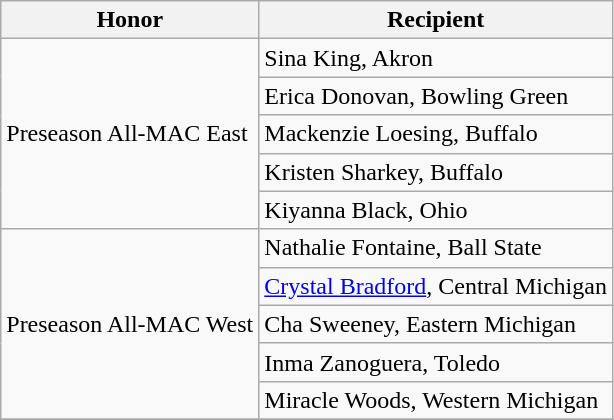<table class="wikitable" border="1">
<tr>
<th>Honor</th>
<th>Recipient</th>
</tr>
<tr>
<td rowspan=5 valign=middle>Preseason All-MAC East</td>
<td>Sina King, Akron</td>
</tr>
<tr>
<td>Erica Donovan, Bowling Green</td>
</tr>
<tr>
<td>Mackenzie Loesing, Buffalo</td>
</tr>
<tr>
<td>Kristen Sharkey, Buffalo</td>
</tr>
<tr>
<td>Kiyanna Black, Ohio</td>
</tr>
<tr>
<td rowspan=5 valign=middle>Preseason All-MAC West</td>
<td>Nathalie Fontaine, Ball State</td>
</tr>
<tr>
<td><a href='#'>Crystal Bradford</a>, Central Michigan</td>
</tr>
<tr>
<td>Cha Sweeney, Eastern Michigan</td>
</tr>
<tr>
<td>Inma Zanoguera, Toledo</td>
</tr>
<tr>
<td>Miracle Woods, Western Michigan</td>
</tr>
<tr>
</tr>
</table>
